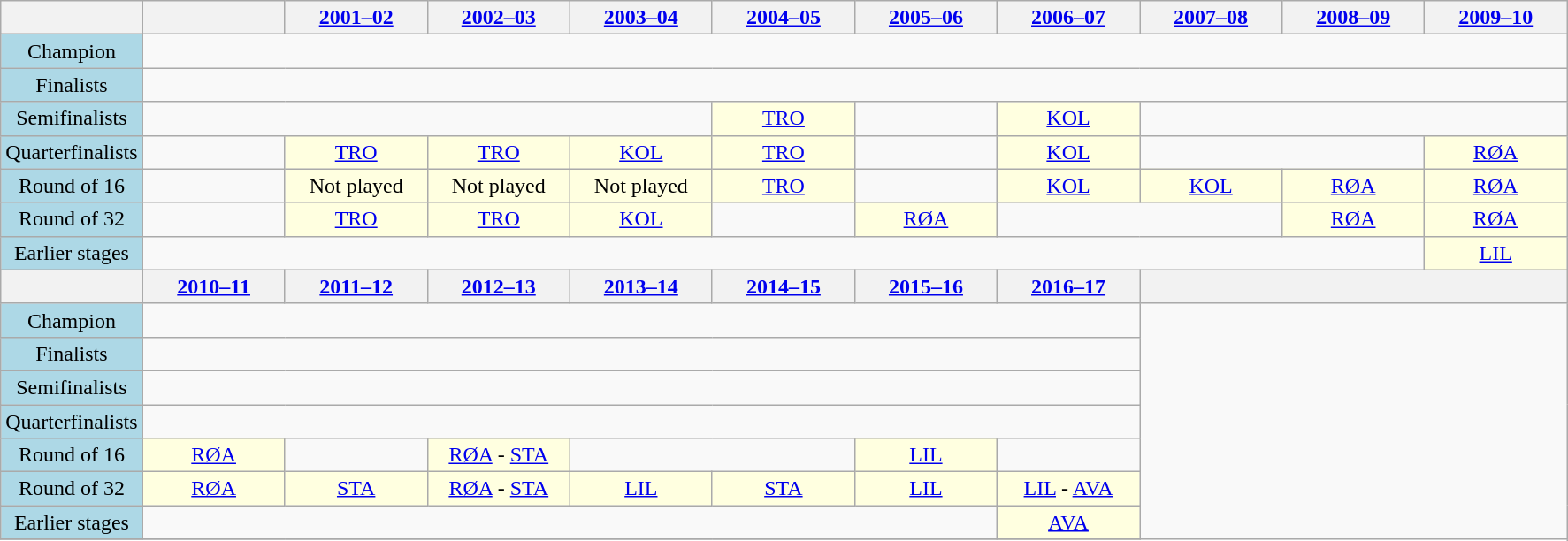<table class="wikitable">
<tr>
<th></th>
<th width=100px></th>
<th width=100px><a href='#'>2001–02</a></th>
<th width=100px><a href='#'>2002–03</a></th>
<th width=100px><a href='#'>2003–04</a></th>
<th width=100px><a href='#'>2004–05</a></th>
<th width=100px><a href='#'>2005–06</a></th>
<th width=100px><a href='#'>2006–07</a></th>
<th width=100px><a href='#'>2007–08</a></th>
<th width=100px><a href='#'>2008–09</a></th>
<th width=100px><a href='#'>2009–10</a></th>
</tr>
<tr align=center>
<td bgcolor=lightblue>Champion</td>
<td colspan=10></td>
</tr>
<tr align=center>
<td bgcolor=lightblue>Finalists</td>
<td colspan=10></td>
</tr>
<tr align=center>
<td bgcolor=lightblue>Semifinalists</td>
<td colspan=4></td>
<td bgcolor=lightyellow><a href='#'>TRO</a></td>
<td></td>
<td bgcolor=lightyellow><a href='#'>KOL</a></td>
<td colspan=3></td>
</tr>
<tr align=center>
<td bgcolor=lightblue>Quarterfinalists</td>
<td></td>
<td bgcolor=lightyellow><a href='#'>TRO</a></td>
<td bgcolor=lightyellow><a href='#'>TRO</a></td>
<td bgcolor=lightyellow><a href='#'>KOL</a></td>
<td bgcolor=lightyellow><a href='#'>TRO</a></td>
<td></td>
<td bgcolor=lightyellow><a href='#'>KOL</a></td>
<td colspan=2></td>
<td bgcolor=lightyellow><a href='#'>RØA</a></td>
</tr>
<tr align=center>
<td bgcolor=lightblue>Round of 16</td>
<td></td>
<td bgcolor=lightyellow>Not played</td>
<td bgcolor=lightyellow>Not played</td>
<td bgcolor=lightyellow>Not played</td>
<td bgcolor=lightyellow><a href='#'>TRO</a></td>
<td></td>
<td bgcolor=lightyellow><a href='#'>KOL</a></td>
<td bgcolor=lightyellow><a href='#'>KOL</a></td>
<td bgcolor=lightyellow><a href='#'>RØA</a></td>
<td bgcolor=lightyellow><a href='#'>RØA</a></td>
</tr>
<tr align=center>
<td bgcolor=lightblue>Round of 32</td>
<td></td>
<td bgcolor=lightyellow><a href='#'>TRO</a></td>
<td bgcolor=lightyellow><a href='#'>TRO</a></td>
<td bgcolor=lightyellow><a href='#'>KOL</a></td>
<td></td>
<td bgcolor=lightyellow><a href='#'>RØA</a></td>
<td colspan=2></td>
<td bgcolor=lightyellow><a href='#'>RØA</a></td>
<td bgcolor=lightyellow><a href='#'>RØA</a></td>
</tr>
<tr align=center>
<td bgcolor=lightblue>Earlier stages</td>
<td colspan=9></td>
<td bgcolor=lightyellow><a href='#'>LIL</a></td>
</tr>
<tr>
<th></th>
<th width=100px><a href='#'>2010–11</a></th>
<th width=100px><a href='#'>2011–12</a></th>
<th width=100px><a href='#'>2012–13</a></th>
<th width=100px><a href='#'>2013–14</a></th>
<th width=100px><a href='#'>2014–15</a></th>
<th width=100px><a href='#'>2015–16</a></th>
<th width=100px><a href='#'>2016–17</a></th>
<th colspan=3></th>
</tr>
<tr align=center>
<td bgcolor=lightblue>Champion</td>
<td colspan=7></td>
</tr>
<tr align=center>
<td bgcolor=lightblue>Finalists</td>
<td colspan=7></td>
</tr>
<tr align=center>
<td bgcolor=lightblue>Semifinalists</td>
<td colspan=7></td>
</tr>
<tr align=center>
<td bgcolor=lightblue>Quarterfinalists</td>
<td colspan=7></td>
</tr>
<tr align=center>
<td bgcolor=lightblue>Round of 16</td>
<td bgcolor=lightyellow><a href='#'>RØA</a></td>
<td></td>
<td bgcolor=lightyellow><a href='#'>RØA</a> - <a href='#'>STA</a></td>
<td colspan=2></td>
<td bgcolor=lightyellow><a href='#'>LIL</a></td>
<td></td>
</tr>
<tr align=center>
<td bgcolor=lightblue>Round of 32</td>
<td bgcolor=lightyellow><a href='#'>RØA</a></td>
<td bgcolor=lightyellow><a href='#'>STA</a></td>
<td bgcolor=lightyellow><a href='#'>RØA</a> - <a href='#'>STA</a></td>
<td bgcolor=lightyellow><a href='#'>LIL</a></td>
<td bgcolor=lightyellow><a href='#'>STA</a></td>
<td bgcolor=lightyellow><a href='#'>LIL</a></td>
<td bgcolor=lightyellow><a href='#'>LIL</a> - <a href='#'>AVA</a></td>
</tr>
<tr align=center>
<td bgcolor=lightblue>Earlier stages</td>
<td colspan=6></td>
<td bgcolor=lightyellow><a href='#'>AVA</a></td>
</tr>
<tr>
</tr>
</table>
